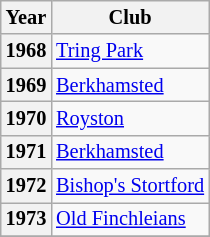<table class="wikitable" style="font-size:85%">
<tr>
<th>Year</th>
<th>Club</th>
</tr>
<tr>
<th scope="row">1968</th>
<td><a href='#'>Tring Park</a></td>
</tr>
<tr>
<th scope="row">1969</th>
<td><a href='#'>Berkhamsted</a></td>
</tr>
<tr>
<th scope="row">1970</th>
<td><a href='#'>Royston</a></td>
</tr>
<tr>
<th scope="row">1971</th>
<td><a href='#'>Berkhamsted</a></td>
</tr>
<tr>
<th scope="row">1972</th>
<td><a href='#'>Bishop's Stortford</a></td>
</tr>
<tr>
<th scope="row">1973</th>
<td><a href='#'>Old Finchleians</a></td>
</tr>
<tr>
</tr>
</table>
